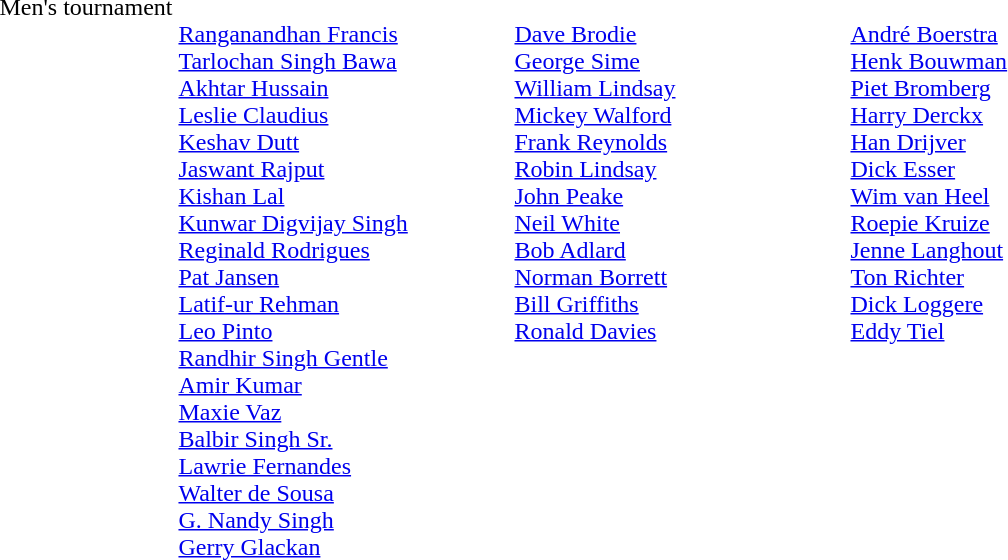<table>
<tr valign=top>
<td>Men's tournament<br></td>
<td width=220><br><a href='#'>Ranganandhan Francis</a><br><a href='#'>Tarlochan Singh Bawa</a><br><a href='#'>Akhtar Hussain</a><br><a href='#'>Leslie Claudius</a><br><a href='#'>Keshav Dutt</a><br><a href='#'>Jaswant Rajput</a><br><a href='#'>Kishan Lal</a><br><a href='#'>Kunwar Digvijay Singh</a><br><a href='#'>Reginald Rodrigues</a><br><a href='#'>Pat Jansen</a><br><a href='#'>Latif-ur Rehman</a><br><a href='#'>Leo Pinto</a><br><a href='#'>Randhir Singh Gentle</a><br><a href='#'>Amir Kumar</a><br><a href='#'>Maxie Vaz</a><br><a href='#'>Balbir Singh Sr.</a><br><a href='#'>Lawrie Fernandes</a><br><a href='#'>Walter de Sousa</a><br><a href='#'>G. Nandy Singh</a><br><a href='#'>Gerry Glackan</a></td>
<td width=220><br><a href='#'>Dave Brodie</a><br><a href='#'>George Sime</a><br><a href='#'>William Lindsay</a><br><a href='#'>Mickey Walford</a><br><a href='#'>Frank Reynolds</a><br><a href='#'>Robin Lindsay</a><br><a href='#'>John Peake</a><br><a href='#'>Neil White</a><br><a href='#'>Bob Adlard</a><br><a href='#'>Norman Borrett</a><br><a href='#'>Bill Griffiths</a><br><a href='#'>Ronald Davies</a></td>
<td width=220><br><a href='#'>André Boerstra</a><br><a href='#'>Henk Bouwman</a><br><a href='#'>Piet Bromberg</a><br><a href='#'>Harry Derckx</a><br><a href='#'>Han Drijver</a><br><a href='#'>Dick Esser</a><br><a href='#'>Wim van Heel</a><br><a href='#'>Roepie Kruize</a><br><a href='#'>Jenne Langhout</a><br><a href='#'>Ton Richter</a><br><a href='#'>Dick Loggere</a><br><a href='#'>Eddy Tiel</a></td>
</tr>
</table>
